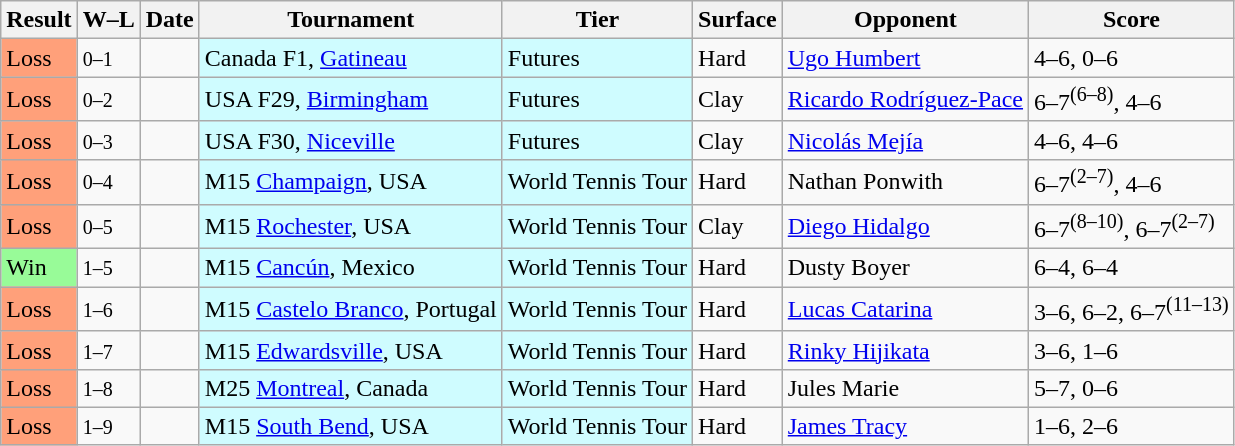<table class="sortable wikitable">
<tr>
<th>Result</th>
<th class="unsortable">W–L</th>
<th>Date</th>
<th>Tournament</th>
<th>Tier</th>
<th>Surface</th>
<th>Opponent</th>
<th class="unsortable">Score</th>
</tr>
<tr>
<td bgcolor=FFA07A>Loss</td>
<td><small>0–1</small></td>
<td></td>
<td style="background:#cffcff;">Canada F1, <a href='#'>Gatineau</a></td>
<td style="background:#cffcff;">Futures</td>
<td>Hard</td>
<td> <a href='#'>Ugo Humbert</a></td>
<td>4–6, 0–6</td>
</tr>
<tr>
<td bgcolor=FFA07A>Loss</td>
<td><small>0–2</small></td>
<td></td>
<td style="background:#cffcff;">USA F29, <a href='#'>Birmingham</a></td>
<td style="background:#cffcff;">Futures</td>
<td>Clay</td>
<td> <a href='#'>Ricardo Rodríguez-Pace</a></td>
<td>6–7<sup>(6–8)</sup>, 4–6</td>
</tr>
<tr>
<td bgcolor=FFA07A>Loss</td>
<td><small>0–3</small></td>
<td></td>
<td style="background:#cffcff;">USA F30, <a href='#'>Niceville</a></td>
<td style="background:#cffcff;">Futures</td>
<td>Clay</td>
<td> <a href='#'>Nicolás Mejía</a></td>
<td>4–6, 4–6</td>
</tr>
<tr>
<td bgcolor=FFA07A>Loss</td>
<td><small>0–4</small></td>
<td></td>
<td style="background:#cffcff;">M15 <a href='#'>Champaign</a>, USA</td>
<td style="background:#cffcff;">World Tennis Tour</td>
<td>Hard</td>
<td> Nathan Ponwith</td>
<td>6–7<sup>(2–7)</sup>, 4–6</td>
</tr>
<tr>
<td bgcolor=FFA07A>Loss</td>
<td><small>0–5</small></td>
<td></td>
<td style="background:#cffcff;">M15 <a href='#'>Rochester</a>, USA</td>
<td style="background:#cffcff;">World Tennis Tour</td>
<td>Clay</td>
<td> <a href='#'>Diego Hidalgo</a></td>
<td>6–7<sup>(8–10)</sup>, 6–7<sup>(2–7)</sup></td>
</tr>
<tr>
<td bgcolor=98FB98>Win</td>
<td><small>1–5</small></td>
<td></td>
<td style="background:#cffcff;">M15 <a href='#'>Cancún</a>, Mexico</td>
<td style="background:#cffcff;">World Tennis Tour</td>
<td>Hard</td>
<td> Dusty Boyer</td>
<td>6–4, 6–4</td>
</tr>
<tr>
<td bgcolor=FFA07A>Loss</td>
<td><small>1–6</small></td>
<td></td>
<td style="background:#cffcff;">M15 <a href='#'>Castelo Branco</a>, Portugal</td>
<td style="background:#cffcff;">World Tennis Tour</td>
<td>Hard</td>
<td> <a href='#'>Lucas Catarina</a></td>
<td>3–6, 6–2, 6–7<sup>(11–13)</sup></td>
</tr>
<tr>
<td bgcolor=FFA07A>Loss</td>
<td><small>1–7</small></td>
<td></td>
<td style="background:#cffcff;">M15 <a href='#'>Edwardsville</a>, USA</td>
<td style="background:#cffcff;">World Tennis Tour</td>
<td>Hard</td>
<td> <a href='#'>Rinky Hijikata</a></td>
<td>3–6, 1–6</td>
</tr>
<tr>
<td bgcolor=FFA07A>Loss</td>
<td><small>1–8</small></td>
<td></td>
<td style="background:#cffcff;">M25 <a href='#'>Montreal</a>, Canada</td>
<td style="background:#cffcff;">World Tennis Tour</td>
<td>Hard</td>
<td> Jules Marie</td>
<td>5–7, 0–6</td>
</tr>
<tr>
<td bgcolor=FFA07A>Loss</td>
<td><small>1–9</small></td>
<td></td>
<td style="background:#cffcff;">M15 <a href='#'>South Bend</a>, USA</td>
<td style="background:#cffcff;">World Tennis Tour</td>
<td>Hard</td>
<td> <a href='#'>James Tracy</a></td>
<td>1–6, 2–6</td>
</tr>
</table>
